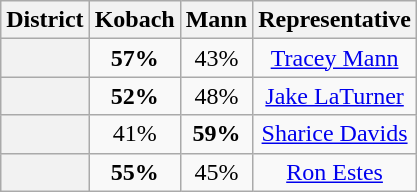<table class=wikitable>
<tr>
<th>District</th>
<th>Kobach</th>
<th>Mann</th>
<th>Representative</th>
</tr>
<tr align=center>
<th></th>
<td><strong>57%</strong></td>
<td>43%</td>
<td><a href='#'>Tracey Mann</a></td>
</tr>
<tr align=center>
<th></th>
<td><strong>52%</strong></td>
<td>48%</td>
<td><a href='#'>Jake LaTurner</a></td>
</tr>
<tr align=center>
<th></th>
<td>41%</td>
<td><strong>59%</strong></td>
<td><a href='#'>Sharice Davids</a></td>
</tr>
<tr align=center>
<th></th>
<td><strong>55%</strong></td>
<td>45%</td>
<td><a href='#'>Ron Estes</a></td>
</tr>
</table>
